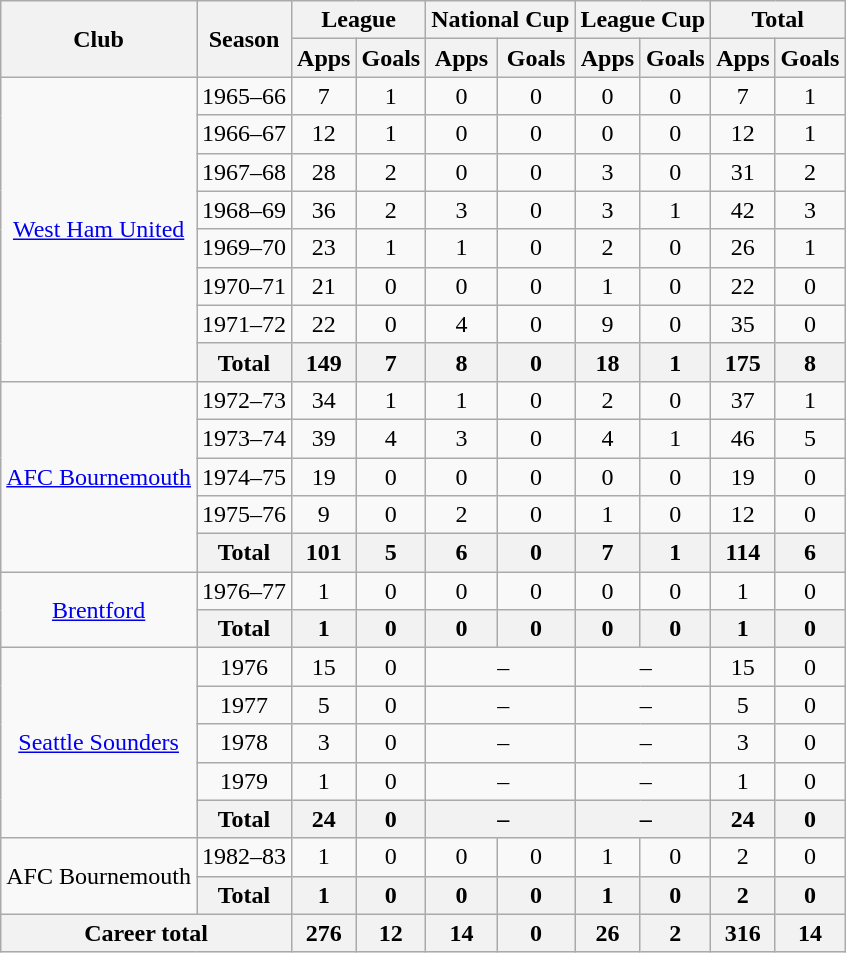<table class="wikitable" style="text-align:center">
<tr>
<th rowspan="2">Club</th>
<th rowspan="2">Season</th>
<th colspan="2">League</th>
<th colspan="2">National Cup</th>
<th colspan="2">League Cup</th>
<th colspan="2">Total</th>
</tr>
<tr>
<th>Apps</th>
<th>Goals</th>
<th>Apps</th>
<th>Goals</th>
<th>Apps</th>
<th>Goals</th>
<th>Apps</th>
<th>Goals</th>
</tr>
<tr>
<td rowspan="8"><a href='#'>West Ham United</a></td>
<td>1965–66</td>
<td>7</td>
<td>1</td>
<td>0</td>
<td>0</td>
<td>0</td>
<td>0</td>
<td>7</td>
<td>1</td>
</tr>
<tr>
<td>1966–67</td>
<td>12</td>
<td>1</td>
<td>0</td>
<td>0</td>
<td>0</td>
<td>0</td>
<td>12</td>
<td>1</td>
</tr>
<tr>
<td>1967–68</td>
<td>28</td>
<td>2</td>
<td>0</td>
<td>0</td>
<td>3</td>
<td>0</td>
<td>31</td>
<td>2</td>
</tr>
<tr>
<td>1968–69</td>
<td>36</td>
<td>2</td>
<td>3</td>
<td>0</td>
<td>3</td>
<td>1</td>
<td>42</td>
<td>3</td>
</tr>
<tr>
<td>1969–70</td>
<td>23</td>
<td>1</td>
<td>1</td>
<td>0</td>
<td>2</td>
<td>0</td>
<td>26</td>
<td>1</td>
</tr>
<tr>
<td>1970–71</td>
<td>21</td>
<td>0</td>
<td>0</td>
<td>0</td>
<td>1</td>
<td>0</td>
<td>22</td>
<td>0</td>
</tr>
<tr>
<td>1971–72</td>
<td>22</td>
<td>0</td>
<td>4</td>
<td>0</td>
<td>9</td>
<td>0</td>
<td>35</td>
<td>0</td>
</tr>
<tr>
<th>Total</th>
<th>149</th>
<th>7</th>
<th>8</th>
<th>0</th>
<th>18</th>
<th>1</th>
<th>175</th>
<th>8</th>
</tr>
<tr>
<td rowspan="5"><a href='#'>AFC Bournemouth</a></td>
<td>1972–73</td>
<td>34</td>
<td>1</td>
<td>1</td>
<td>0</td>
<td>2</td>
<td>0</td>
<td>37</td>
<td>1</td>
</tr>
<tr>
<td>1973–74</td>
<td>39</td>
<td>4</td>
<td>3</td>
<td>0</td>
<td>4</td>
<td>1</td>
<td>46</td>
<td>5</td>
</tr>
<tr>
<td>1974–75</td>
<td>19</td>
<td>0</td>
<td>0</td>
<td>0</td>
<td>0</td>
<td>0</td>
<td>19</td>
<td>0</td>
</tr>
<tr>
<td>1975–76</td>
<td>9</td>
<td>0</td>
<td>2</td>
<td>0</td>
<td>1</td>
<td>0</td>
<td>12</td>
<td>0</td>
</tr>
<tr>
<th>Total</th>
<th>101</th>
<th>5</th>
<th>6</th>
<th>0</th>
<th>7</th>
<th>1</th>
<th>114</th>
<th>6</th>
</tr>
<tr>
<td rowspan="2"><a href='#'>Brentford</a></td>
<td>1976–77</td>
<td>1</td>
<td>0</td>
<td>0</td>
<td>0</td>
<td>0</td>
<td>0</td>
<td>1</td>
<td>0</td>
</tr>
<tr>
<th>Total</th>
<th>1</th>
<th>0</th>
<th>0</th>
<th>0</th>
<th>0</th>
<th>0</th>
<th>1</th>
<th>0</th>
</tr>
<tr>
<td rowspan="5"><a href='#'>Seattle Sounders</a></td>
<td>1976</td>
<td>15</td>
<td>0</td>
<td colspan="2"> –</td>
<td colspan="2"> –</td>
<td>15</td>
<td>0</td>
</tr>
<tr>
<td>1977</td>
<td>5</td>
<td>0</td>
<td colspan="2"> –</td>
<td colspan="2"> –</td>
<td>5</td>
<td>0</td>
</tr>
<tr>
<td>1978</td>
<td>3</td>
<td>0</td>
<td colspan="2"> –</td>
<td colspan="2"> –</td>
<td>3</td>
<td>0</td>
</tr>
<tr>
<td>1979</td>
<td>1</td>
<td>0</td>
<td colspan="2"> –</td>
<td colspan="2"> –</td>
<td>1</td>
<td>0</td>
</tr>
<tr>
<th>Total</th>
<th>24</th>
<th>0</th>
<th colspan="2"> –</th>
<th colspan="2"> –</th>
<th>24</th>
<th>0</th>
</tr>
<tr>
<td rowspan="2">AFC Bournemouth</td>
<td>1982–83</td>
<td>1</td>
<td>0</td>
<td>0</td>
<td>0</td>
<td>1</td>
<td>0</td>
<td>2</td>
<td>0</td>
</tr>
<tr>
<th>Total</th>
<th>1</th>
<th>0</th>
<th>0</th>
<th>0</th>
<th>1</th>
<th>0</th>
<th>2</th>
<th>0</th>
</tr>
<tr>
<th colspan="2">Career total</th>
<th>276</th>
<th>12</th>
<th>14</th>
<th>0</th>
<th>26</th>
<th>2</th>
<th>316</th>
<th>14</th>
</tr>
</table>
